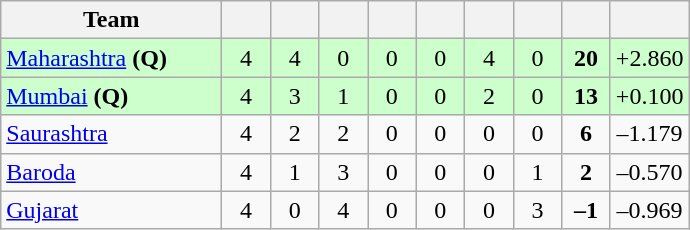<table class="wikitable" style="text-align:center">
<tr>
<th style="width:140px;">Team</th>
<th style="width:25px;"></th>
<th style="width:25px;"></th>
<th style="width:25px;"></th>
<th style="width:25px;"></th>
<th style="width:25px;"></th>
<th style="width:25px;"></th>
<th style="width:25px;"></th>
<th style="width:25px;"></th>
<th style="width:40px;"></th>
</tr>
<tr style="background:#cfc;">
<td style="text-align:left"><a href='#'>Maharashtra</a> <strong>(Q)</strong></td>
<td>4</td>
<td>4</td>
<td>0</td>
<td>0</td>
<td>0</td>
<td>4</td>
<td>0</td>
<td><strong>20</strong></td>
<td>+2.860</td>
</tr>
<tr style="background:#cfc;">
<td style="text-align:left"><a href='#'>Mumbai</a> <strong>(Q)</strong></td>
<td>4</td>
<td>3</td>
<td>1</td>
<td>0</td>
<td>0</td>
<td>2</td>
<td>0</td>
<td><strong>13</strong></td>
<td>+0.100</td>
</tr>
<tr>
<td style="text-align:left"><a href='#'>Saurashtra</a></td>
<td>4</td>
<td>2</td>
<td>2</td>
<td>0</td>
<td>0</td>
<td>0</td>
<td>0</td>
<td><strong>6</strong></td>
<td>–1.179</td>
</tr>
<tr>
<td style="text-align:left"><a href='#'>Baroda</a></td>
<td>4</td>
<td>1</td>
<td>3</td>
<td>0</td>
<td>0</td>
<td>0</td>
<td>1</td>
<td><strong>2</strong></td>
<td>–0.570</td>
</tr>
<tr>
<td style="text-align:left"><a href='#'>Gujarat</a></td>
<td>4</td>
<td>0</td>
<td>4</td>
<td>0</td>
<td>0</td>
<td>0</td>
<td>3</td>
<td><strong>–1</strong></td>
<td>–0.969</td>
</tr>
</table>
